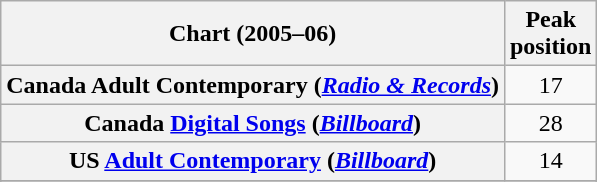<table class="wikitable sortable plainrowheaders" style="text-align:center">
<tr>
<th scope="col">Chart (2005–06)</th>
<th scope="col">Peak<br>position</th>
</tr>
<tr>
<th scope="row">Canada Adult Contemporary (<em><a href='#'>Radio & Records</a></em>)</th>
<td>17</td>
</tr>
<tr>
<th scope="row">Canada <a href='#'>Digital Songs</a> (<em><a href='#'>Billboard</a></em>)</th>
<td>28</td>
</tr>
<tr>
<th scope="row">US <a href='#'>Adult Contemporary</a> (<em><a href='#'>Billboard</a></em>)</th>
<td>14</td>
</tr>
<tr>
</tr>
<tr>
</tr>
<tr>
</tr>
</table>
